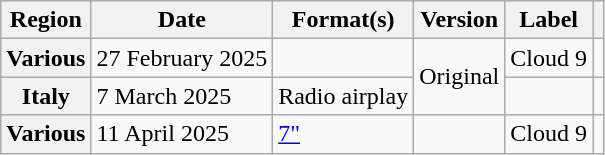<table class="wikitable plainrowheaders">
<tr>
<th scope="col">Region</th>
<th scope="col">Date</th>
<th scope="col">Format(s)</th>
<th scope="col">Version</th>
<th scope="col">Label</th>
<th scope="col"></th>
</tr>
<tr>
<th scope="row">Various</th>
<td>27 February 2025</td>
<td></td>
<td rowspan="2">Original</td>
<td>Cloud 9</td>
<td></td>
</tr>
<tr>
<th scope="row">Italy</th>
<td>7 March 2025</td>
<td>Radio airplay</td>
<td></td>
<td></td>
</tr>
<tr>
<th scope="row">Various</th>
<td>11 April 2025</td>
<td><a href='#'>7"</a></td>
<td></td>
<td>Cloud 9</td>
<td></td>
</tr>
</table>
